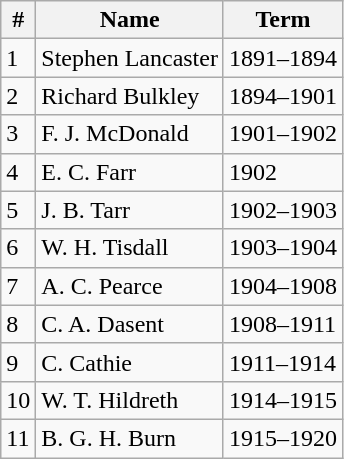<table class="wikitable">
<tr>
<th>#</th>
<th>Name</th>
<th>Term</th>
</tr>
<tr>
<td>1</td>
<td>Stephen Lancaster</td>
<td>1891–1894</td>
</tr>
<tr>
<td>2</td>
<td>Richard Bulkley</td>
<td>1894–1901</td>
</tr>
<tr>
<td>3</td>
<td>F. J. McDonald</td>
<td>1901–1902</td>
</tr>
<tr>
<td>4</td>
<td>E. C. Farr</td>
<td>1902</td>
</tr>
<tr>
<td>5</td>
<td>J. B. Tarr</td>
<td>1902–1903</td>
</tr>
<tr>
<td>6</td>
<td>W. H. Tisdall</td>
<td>1903–1904</td>
</tr>
<tr>
<td>7</td>
<td>A. C. Pearce</td>
<td>1904–1908</td>
</tr>
<tr>
<td>8</td>
<td>C. A. Dasent</td>
<td>1908–1911</td>
</tr>
<tr>
<td>9</td>
<td>C. Cathie</td>
<td>1911–1914</td>
</tr>
<tr>
<td>10</td>
<td>W. T. Hildreth</td>
<td>1914–1915</td>
</tr>
<tr>
<td>11</td>
<td>B. G. H. Burn</td>
<td>1915–1920</td>
</tr>
</table>
